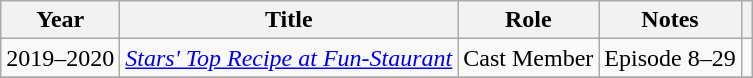<table class="wikitable sortable">
<tr>
<th>Year</th>
<th>Title</th>
<th>Role</th>
<th>Notes</th>
<th scope="col" class="unsortable"></th>
</tr>
<tr>
<td>2019–2020</td>
<td><em><a href='#'>Stars' Top Recipe at Fun-Staurant</a></em></td>
<td>Cast Member</td>
<td>Episode 8–29</td>
<td></td>
</tr>
<tr>
</tr>
</table>
